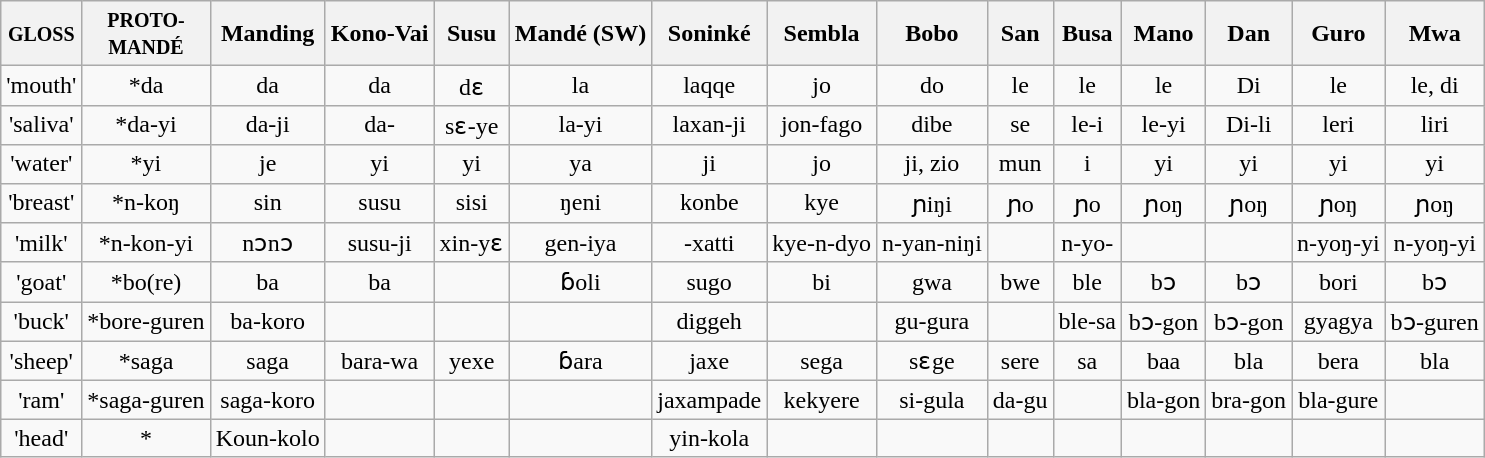<table class=wikitable style="text-align:center">
<tr>
<th><small>GLOSS</small></th>
<th><small>PROTO-<br>MANDÉ</small></th>
<th>Manding</th>
<th>Kono-Vai</th>
<th>Susu</th>
<th>Mandé (SW)</th>
<th>Soninké</th>
<th>Sembla</th>
<th>Bobo</th>
<th>San</th>
<th>Busa</th>
<th>Mano</th>
<th>Dan</th>
<th>Guro</th>
<th>Mwa</th>
</tr>
<tr>
<td>'mouth'</td>
<td>*da</td>
<td>da</td>
<td>da</td>
<td>dɛ</td>
<td>la</td>
<td>laqqe</td>
<td>jo</td>
<td>do</td>
<td>le</td>
<td>le</td>
<td>le</td>
<td>Di</td>
<td>le</td>
<td>le, di</td>
</tr>
<tr>
<td>'saliva'</td>
<td>*da-yi</td>
<td>da-ji</td>
<td>da-</td>
<td>sɛ-ye</td>
<td>la-yi</td>
<td>laxan-ji</td>
<td>jon-fago</td>
<td>dibe</td>
<td>se</td>
<td>le-i</td>
<td>le-yi</td>
<td>Di-li</td>
<td>leri</td>
<td>liri</td>
</tr>
<tr>
<td>'water'</td>
<td>*yi</td>
<td>je</td>
<td>yi</td>
<td>yi</td>
<td>ya</td>
<td>ji</td>
<td>jo</td>
<td>ji, zio</td>
<td>mun</td>
<td>i</td>
<td>yi</td>
<td>yi</td>
<td>yi</td>
<td>yi</td>
</tr>
<tr>
<td>'breast'</td>
<td>*n-koŋ</td>
<td>sin</td>
<td>susu</td>
<td>sisi</td>
<td>ŋeni</td>
<td>konbe</td>
<td>kye</td>
<td>ɲiŋi</td>
<td>ɲo</td>
<td>ɲo</td>
<td>ɲoŋ</td>
<td>ɲoŋ</td>
<td>ɲoŋ</td>
<td>ɲoŋ</td>
</tr>
<tr>
<td>'milk'</td>
<td>*n-kon-yi</td>
<td>nɔnɔ</td>
<td>susu-ji</td>
<td>xin-yɛ</td>
<td>gen-iya</td>
<td>-xatti</td>
<td>kye-n-dyo</td>
<td>n-yan-niŋi</td>
<td></td>
<td>n-yo-</td>
<td></td>
<td></td>
<td>n-yoŋ-yi</td>
<td>n-yoŋ-yi</td>
</tr>
<tr>
<td>'goat'</td>
<td>*bo(re)</td>
<td>ba</td>
<td>ba</td>
<td></td>
<td>ɓoli</td>
<td>sugo</td>
<td>bi</td>
<td>gwa</td>
<td>bwe</td>
<td>ble</td>
<td>bɔ</td>
<td>bɔ</td>
<td>bori</td>
<td>bɔ</td>
</tr>
<tr>
<td>'buck'</td>
<td>*bore-guren</td>
<td>ba-koro</td>
<td></td>
<td></td>
<td></td>
<td>diggeh</td>
<td></td>
<td>gu-gura</td>
<td></td>
<td>ble-sa</td>
<td>bɔ-gon</td>
<td>bɔ-gon</td>
<td>gyagya</td>
<td>bɔ-guren</td>
</tr>
<tr>
<td>'sheep'</td>
<td>*saga</td>
<td>saga</td>
<td>bara-wa</td>
<td>yexe</td>
<td>ɓara</td>
<td>jaxe</td>
<td>sega</td>
<td>sɛge</td>
<td>sere</td>
<td>sa</td>
<td>baa</td>
<td>bla</td>
<td>bera</td>
<td>bla</td>
</tr>
<tr>
<td>'ram'</td>
<td>*saga-guren</td>
<td>saga-koro</td>
<td></td>
<td></td>
<td></td>
<td>jaxampade</td>
<td>kekyere</td>
<td>si-gula</td>
<td>da-gu</td>
<td></td>
<td>bla-gon</td>
<td>bra-gon</td>
<td>bla-gure</td>
<td></td>
</tr>
<tr>
<td>'head'</td>
<td>*</td>
<td>Koun-kolo</td>
<td></td>
<td></td>
<td></td>
<td>yin-kola</td>
<td></td>
<td></td>
<td></td>
<td></td>
<td></td>
<td></td>
<td></td>
</tr>
</table>
